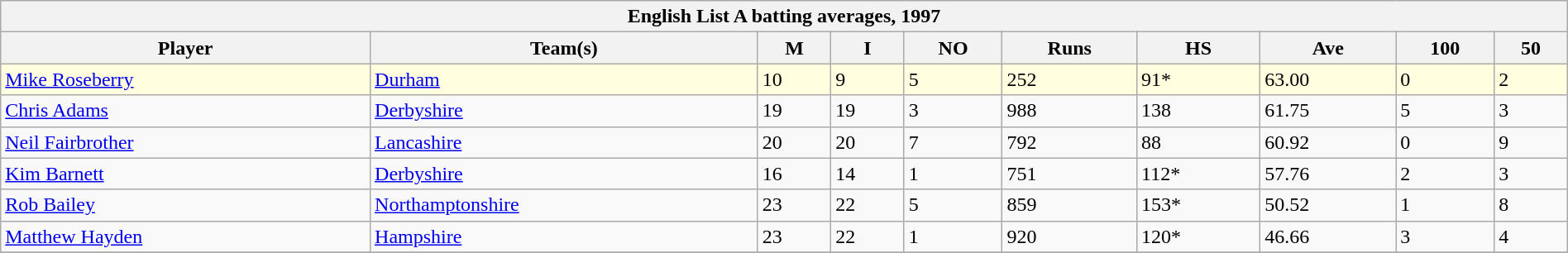<table class="wikitable" width="100%">
<tr>
<th bgcolor="#efefef" colspan=14>English List A batting averages, 1997</th>
</tr>
<tr bgcolor="#efefef">
<th>Player</th>
<th>Team(s)</th>
<th>M</th>
<th>I</th>
<th>NO</th>
<th>Runs</th>
<th>HS</th>
<th>Ave</th>
<th>100</th>
<th>50</th>
</tr>
<tr bgcolor="#ffffe0">
<td><a href='#'>Mike Roseberry</a></td>
<td><a href='#'>Durham</a></td>
<td>10</td>
<td>9</td>
<td>5</td>
<td>252</td>
<td>91*</td>
<td>63.00</td>
<td>0</td>
<td>2</td>
</tr>
<tr>
<td><a href='#'>Chris Adams</a></td>
<td><a href='#'>Derbyshire</a></td>
<td>19</td>
<td>19</td>
<td>3</td>
<td>988</td>
<td>138</td>
<td>61.75</td>
<td>5</td>
<td>3</td>
</tr>
<tr>
<td><a href='#'>Neil Fairbrother</a></td>
<td><a href='#'>Lancashire</a></td>
<td>20</td>
<td>20</td>
<td>7</td>
<td>792</td>
<td>88</td>
<td>60.92</td>
<td>0</td>
<td>9</td>
</tr>
<tr>
<td><a href='#'>Kim Barnett</a></td>
<td><a href='#'>Derbyshire</a></td>
<td>16</td>
<td>14</td>
<td>1</td>
<td>751</td>
<td>112*</td>
<td>57.76</td>
<td>2</td>
<td>3</td>
</tr>
<tr>
<td><a href='#'>Rob Bailey</a></td>
<td><a href='#'>Northamptonshire</a></td>
<td>23</td>
<td>22</td>
<td>5</td>
<td>859</td>
<td>153*</td>
<td>50.52</td>
<td>1</td>
<td>8</td>
</tr>
<tr>
<td><a href='#'>Matthew Hayden</a></td>
<td><a href='#'>Hampshire</a></td>
<td>23</td>
<td>22</td>
<td>1</td>
<td>920</td>
<td>120*</td>
<td>46.66</td>
<td>3</td>
<td>4</td>
</tr>
<tr>
</tr>
</table>
